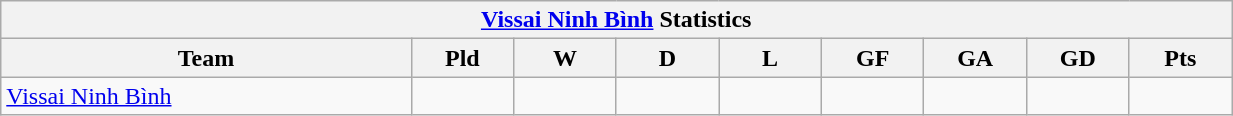<table width=65% class="wikitable" style="text-align:">
<tr>
<th colspan=9><a href='#'>Vissai Ninh Bình</a> Statistics</th>
</tr>
<tr>
<th width=20%>Team</th>
<th width=5%>Pld</th>
<th width=5%>W</th>
<th width=5%>D</th>
<th width=5%>L</th>
<th width=5%>GF</th>
<th width=5%>GA</th>
<th width=5%>GD</th>
<th width=5%>Pts</th>
</tr>
<tr>
<td> <a href='#'>Vissai Ninh Bình</a></td>
<td></td>
<td></td>
<td></td>
<td></td>
<td></td>
<td></td>
<td></td>
<td></td>
</tr>
</table>
